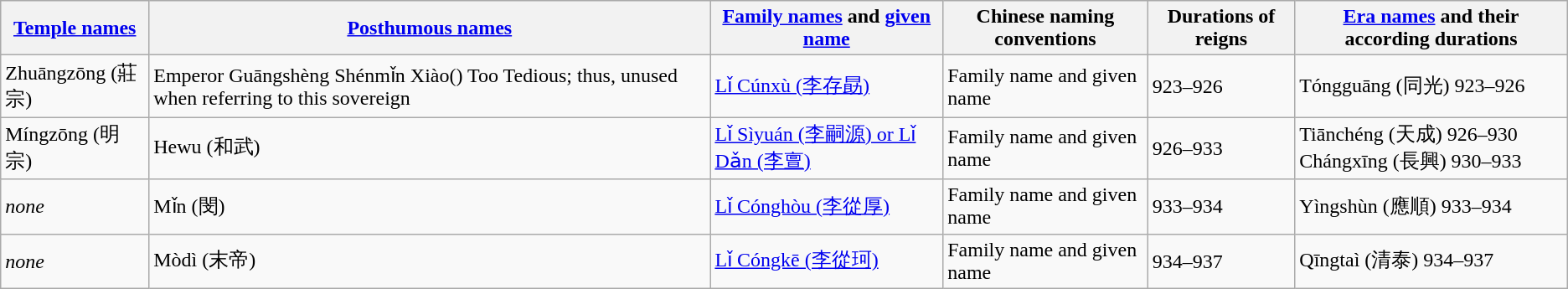<table class="wikitable">
<tr style="background:#efefef;">
<th><a href='#'>Temple names</a></th>
<th><a href='#'>Posthumous names</a></th>
<th><a href='#'>Family names</a> and <a href='#'>given name</a></th>
<th>Chinese naming conventions</th>
<th>Durations of reigns</th>
<th><a href='#'>Era names</a> and their according durations</th>
</tr>
<tr>
<td>Zhuāngzōng (莊宗)</td>
<td>Emperor Guāngshèng Shénmǐn Xiào() Too Tedious; thus, unused when referring to this sovereign</td>
<td><a href='#'>Lǐ Cúnxù (李存勗)</a></td>
<td>Family name and given name</td>
<td>923–926</td>
<td>Tóngguāng (同光) 923–926</td>
</tr>
<tr>
<td>Míngzōng (明宗)</td>
<td>Hewu (和武)</td>
<td><a href='#'>Lǐ Sìyuán (李嗣源) or Lǐ Dǎn (李亶)</a></td>
<td>Family name and given name</td>
<td>926–933</td>
<td>Tiānchéng (天成) 926–930<br> Chángxīng (長興) 930–933</td>
</tr>
<tr>
<td><em>none</em></td>
<td>Mǐn (閔)</td>
<td><a href='#'>Lǐ Cónghòu (李從厚)</a></td>
<td>Family name and given name</td>
<td>933–934</td>
<td>Yìngshùn (應順) 933–934</td>
</tr>
<tr>
<td><em>none</em></td>
<td>Mòdì (末帝)</td>
<td><a href='#'>Lǐ Cóngkē (李從珂)</a></td>
<td>Family name and given name</td>
<td>934–937</td>
<td>Qīngtaì (清泰) 934–937</td>
</tr>
</table>
